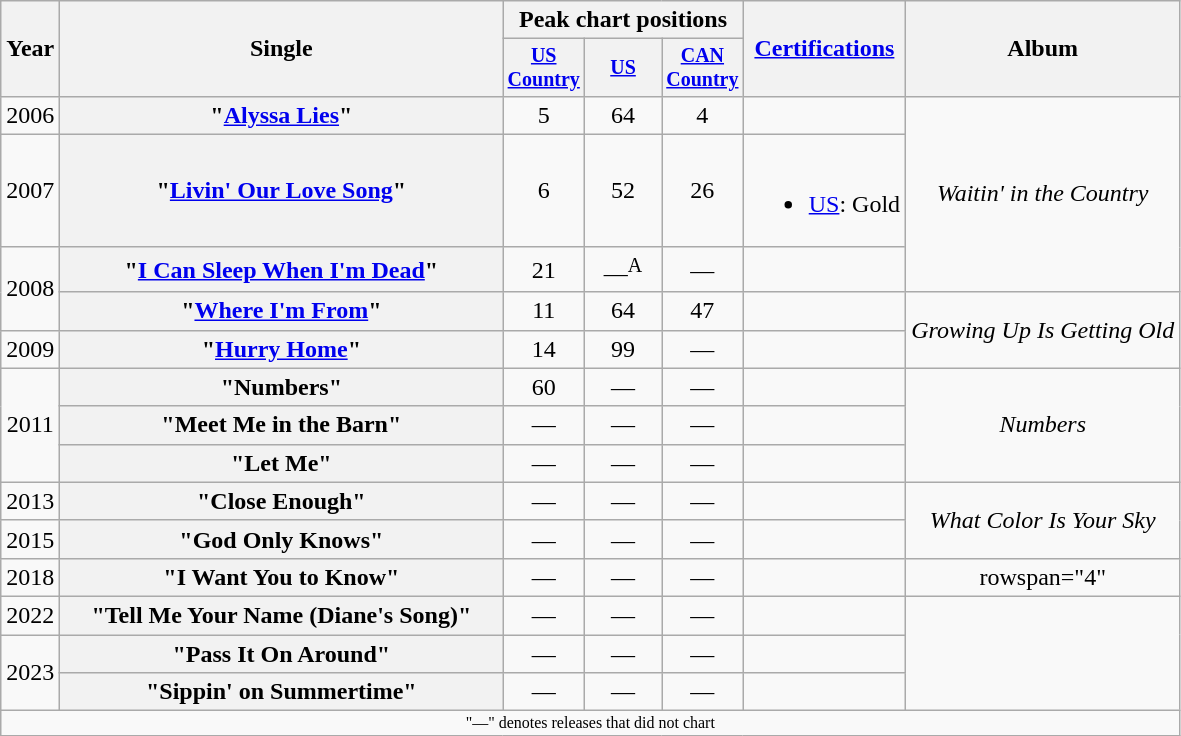<table class="wikitable plainrowheaders" style="text-align:center;">
<tr>
<th rowspan="2">Year</th>
<th rowspan="2" style="width:18em;">Single</th>
<th colspan="3">Peak chart positions</th>
<th rowspan="2"><a href='#'>Certifications</a></th>
<th rowspan="2">Album</th>
</tr>
<tr style="font-size:smaller;">
<th style="width:45px;"><a href='#'>US Country</a></th>
<th style="width:45px;"><a href='#'>US</a></th>
<th style="width:45px;"><a href='#'>CAN Country</a></th>
</tr>
<tr>
<td>2006</td>
<th scope="row">"<a href='#'>Alyssa Lies</a>"</th>
<td>5</td>
<td>64</td>
<td>4</td>
<td></td>
<td rowspan="3"><em>Waitin' in the Country</em></td>
</tr>
<tr>
<td>2007</td>
<th scope="row">"<a href='#'>Livin' Our Love Song</a>"</th>
<td>6</td>
<td>52</td>
<td>26</td>
<td style="text-align:left;"><br><ul><li><a href='#'>US</a>: Gold</li></ul></td>
</tr>
<tr>
<td rowspan="2">2008</td>
<th scope="row">"<a href='#'>I Can Sleep When I'm Dead</a>"</th>
<td>21</td>
<td>—<sup>A</sup></td>
<td>—</td>
<td></td>
</tr>
<tr>
<th scope="row">"<a href='#'>Where I'm From</a>"</th>
<td>11</td>
<td>64</td>
<td>47</td>
<td></td>
<td rowspan="2"><em>Growing Up Is Getting Old</em></td>
</tr>
<tr>
<td>2009</td>
<th scope="row">"<a href='#'>Hurry Home</a>"</th>
<td>14</td>
<td>99</td>
<td>—</td>
<td></td>
</tr>
<tr>
<td rowspan="3">2011</td>
<th scope="row">"Numbers"</th>
<td>60</td>
<td>—</td>
<td>—</td>
<td></td>
<td rowspan="3"><em>Numbers</em></td>
</tr>
<tr>
<th scope="row">"Meet Me in the Barn"</th>
<td>—</td>
<td>—</td>
<td>—</td>
<td></td>
</tr>
<tr>
<th scope="row">"Let Me"</th>
<td>—</td>
<td>—</td>
<td>—</td>
<td></td>
</tr>
<tr>
<td>2013</td>
<th scope="row">"Close Enough"</th>
<td>—</td>
<td>—</td>
<td>—</td>
<td></td>
<td rowspan="2"><em>What Color Is Your Sky</em></td>
</tr>
<tr>
<td>2015</td>
<th scope="row">"God Only Knows"</th>
<td>—</td>
<td>—</td>
<td>—</td>
<td></td>
</tr>
<tr>
<td>2018</td>
<th scope="row">"I Want You to Know"</th>
<td>—</td>
<td>—</td>
<td>—</td>
<td></td>
<td>rowspan="4" </td>
</tr>
<tr>
<td>2022</td>
<th scope="row">"Tell Me Your Name (Diane's Song)"</th>
<td>—</td>
<td>—</td>
<td>—</td>
<td></td>
</tr>
<tr>
<td rowspan="2">2023</td>
<th scope="row">"Pass It On Around"</th>
<td>—</td>
<td>—</td>
<td>—</td>
<td></td>
</tr>
<tr>
<th scope="row">"Sippin' on Summertime"</th>
<td>—</td>
<td>—</td>
<td>—</td>
<td></td>
</tr>
<tr>
<td colspan="7" style="font-size:8pt">"—" denotes releases that did not chart</td>
</tr>
</table>
